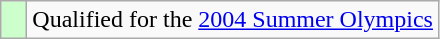<table class="wikitable" style="text-align: left;">
<tr>
<td width=10px bgcolor=#ccffcc></td>
<td>Qualified for the <a href='#'>2004 Summer Olympics</a></td>
</tr>
</table>
